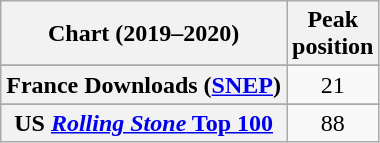<table class="wikitable sortable plainrowheaders" style="text-align:center">
<tr>
<th scope="col">Chart (2019–2020)</th>
<th scope="col">Peak<br>position</th>
</tr>
<tr>
</tr>
<tr>
<th scope="row">France Downloads (<a href='#'>SNEP</a>)</th>
<td>21</td>
</tr>
<tr>
</tr>
<tr>
</tr>
<tr>
</tr>
<tr>
</tr>
<tr>
</tr>
<tr>
</tr>
<tr>
</tr>
<tr>
<th scope="row">US <a href='#'><em>Rolling Stone</em> Top 100</a></th>
<td>88</td>
</tr>
</table>
